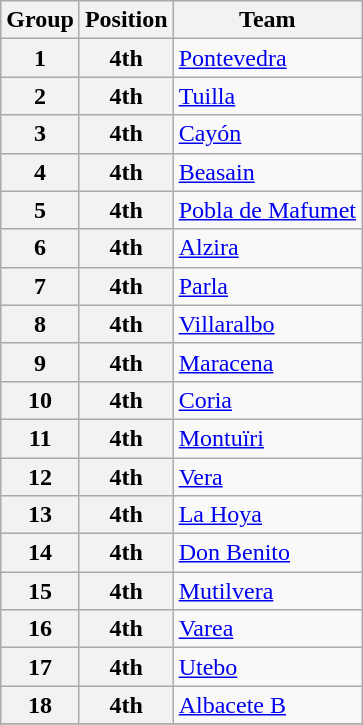<table class="wikitable">
<tr>
<th>Group</th>
<th>Position</th>
<th>Team</th>
</tr>
<tr>
<th>1</th>
<th>4th</th>
<td><a href='#'>Pontevedra</a></td>
</tr>
<tr>
<th>2</th>
<th>4th</th>
<td><a href='#'>Tuilla</a></td>
</tr>
<tr>
<th>3</th>
<th>4th</th>
<td><a href='#'>Cayón</a></td>
</tr>
<tr>
<th>4</th>
<th>4th</th>
<td><a href='#'>Beasain</a></td>
</tr>
<tr>
<th>5</th>
<th>4th</th>
<td><a href='#'>Pobla de Mafumet</a></td>
</tr>
<tr>
<th>6</th>
<th>4th</th>
<td><a href='#'>Alzira</a></td>
</tr>
<tr>
<th>7</th>
<th>4th</th>
<td><a href='#'>Parla</a></td>
</tr>
<tr>
<th>8</th>
<th>4th</th>
<td><a href='#'>Villaralbo</a></td>
</tr>
<tr>
<th>9</th>
<th>4th</th>
<td><a href='#'>Maracena</a></td>
</tr>
<tr>
<th>10</th>
<th>4th</th>
<td><a href='#'>Coria</a></td>
</tr>
<tr>
<th>11</th>
<th>4th</th>
<td><a href='#'>Montuïri</a></td>
</tr>
<tr>
<th>12</th>
<th>4th</th>
<td><a href='#'>Vera</a></td>
</tr>
<tr>
<th>13</th>
<th>4th</th>
<td><a href='#'>La Hoya</a></td>
</tr>
<tr>
<th>14</th>
<th>4th</th>
<td><a href='#'>Don Benito</a></td>
</tr>
<tr>
<th>15</th>
<th>4th</th>
<td><a href='#'>Mutilvera</a></td>
</tr>
<tr>
<th>16</th>
<th>4th</th>
<td><a href='#'>Varea</a></td>
</tr>
<tr>
<th>17</th>
<th>4th</th>
<td><a href='#'>Utebo</a></td>
</tr>
<tr>
<th>18</th>
<th>4th</th>
<td><a href='#'>Albacete B</a></td>
</tr>
<tr>
</tr>
</table>
